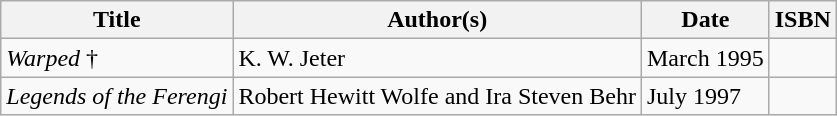<table class="wikitable">
<tr>
<th>Title</th>
<th>Author(s)</th>
<th>Date</th>
<th>ISBN</th>
</tr>
<tr>
<td><em>Warped</em> †</td>
<td>K. W. Jeter</td>
<td>March 1995</td>
<td></td>
</tr>
<tr>
<td><em>Legends of the Ferengi</em></td>
<td>Robert Hewitt Wolfe and Ira Steven Behr</td>
<td>July 1997</td>
<td></td>
</tr>
</table>
